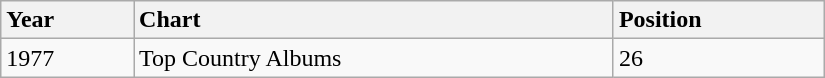<table class="wikitable" style="margin-top: 0" width="550px">
<tr>
<th style="text-align: left">Year</th>
<th style="text-align: left">Chart</th>
<th style="text-align: left">Position</th>
</tr>
<tr>
<td>1977</td>
<td>Top Country Albums</td>
<td>26</td>
</tr>
</table>
